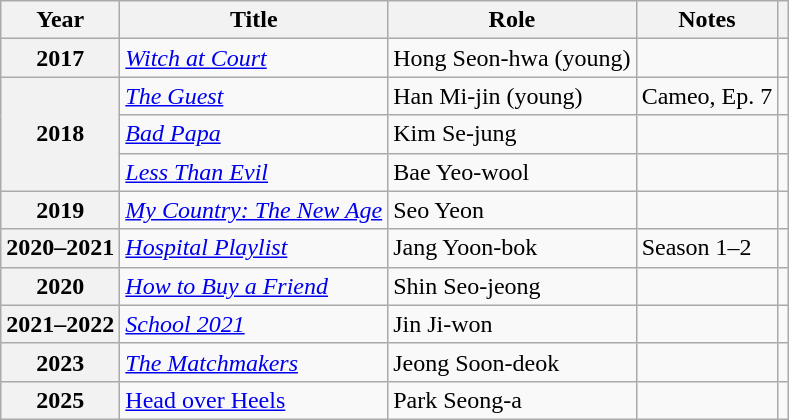<table class="wikitable plainrowheaders sortable">
<tr>
<th scope="col">Year</th>
<th scope="col">Title</th>
<th scope="col">Role</th>
<th scope="col" class="unsortable">Notes</th>
<th scope="col" class="unsortable"></th>
</tr>
<tr>
<th scope="row" rowspan="1">2017</th>
<td><em><a href='#'>Witch at Court</a></em></td>
<td>Hong Seon-hwa (young)</td>
<td></td>
<td style="text-align:center"></td>
</tr>
<tr>
<th scope="row" rowspan="3">2018</th>
<td><em><a href='#'>The Guest</a></em></td>
<td>Han Mi-jin (young)</td>
<td>Cameo, Ep. 7</td>
<td style="text-align:center"></td>
</tr>
<tr>
<td><em><a href='#'>Bad Papa</a></em></td>
<td>Kim Se-jung</td>
<td></td>
<td style="text-align:center"></td>
</tr>
<tr>
<td><em><a href='#'>Less Than Evil</a></em></td>
<td>Bae Yeo-wool</td>
<td></td>
<td style="text-align:center"></td>
</tr>
<tr>
<th scope="row">2019</th>
<td><em><a href='#'>My Country: The New Age</a></em></td>
<td>Seo Yeon</td>
<td></td>
<td style="text-align:center"></td>
</tr>
<tr>
<th scope="row">2020–2021</th>
<td><em><a href='#'>Hospital Playlist</a></em></td>
<td>Jang Yoon-bok</td>
<td>Season 1–2</td>
<td style="text-align:center"></td>
</tr>
<tr>
<th scope="row">2020</th>
<td><em><a href='#'>How to Buy a Friend</a></em></td>
<td>Shin Seo-jeong</td>
<td></td>
<td style="text-align:center"></td>
</tr>
<tr>
<th scope="row" rowspan="1">2021–2022</th>
<td><em><a href='#'>School 2021</a></em></td>
<td>Jin Ji-won</td>
<td></td>
<td style="text-align:center"></td>
</tr>
<tr>
<th scope="row">2023</th>
<td><em><a href='#'>The Matchmakers</a></em></td>
<td>Jeong Soon-deok</td>
<td></td>
<td style="text-align:center"></td>
</tr>
<tr>
<th>2025</th>
<td><a href='#'>Head over Heels</a></td>
<td>Park Seong-a</td>
<td></td>
<td style="text-align: center;"></td>
</tr>
</table>
